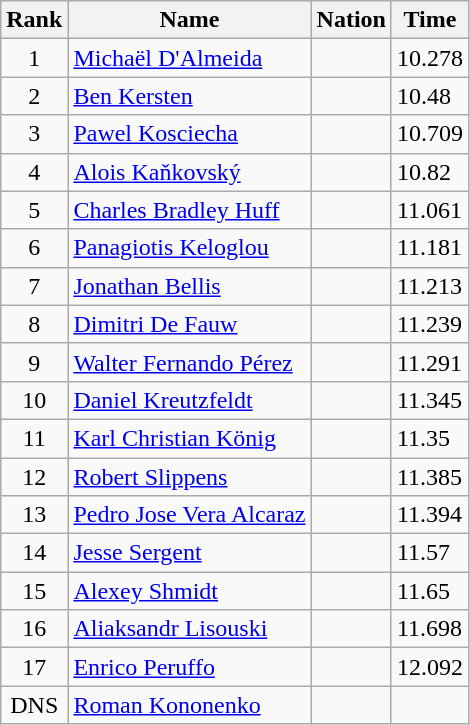<table class=wikitable sortable style=text-align:center>
<tr>
<th>Rank</th>
<th>Name</th>
<th>Nation</th>
<th>Time</th>
</tr>
<tr>
<td>1</td>
<td align=left><a href='#'>Michaël D'Almeida</a></td>
<td align=left></td>
<td align=left>10.278</td>
</tr>
<tr>
<td>2</td>
<td align=left><a href='#'>Ben Kersten</a></td>
<td align=left></td>
<td align=left>10.48</td>
</tr>
<tr>
<td>3</td>
<td align=left><a href='#'>Pawel Kosciecha</a></td>
<td align=left></td>
<td align=left>10.709</td>
</tr>
<tr>
<td>4</td>
<td align=left><a href='#'>Alois Kaňkovský</a></td>
<td align=left></td>
<td align=left>10.82</td>
</tr>
<tr>
<td>5</td>
<td align=left><a href='#'>Charles Bradley Huff</a></td>
<td align=left></td>
<td align=left>11.061</td>
</tr>
<tr>
<td>6</td>
<td align=left><a href='#'>Panagiotis Keloglou</a></td>
<td align=left></td>
<td align=left>11.181</td>
</tr>
<tr>
<td>7</td>
<td align=left><a href='#'>Jonathan Bellis</a></td>
<td align=left></td>
<td align=left>11.213</td>
</tr>
<tr>
<td>8</td>
<td align=left><a href='#'>Dimitri De Fauw</a></td>
<td align=left></td>
<td align=left>11.239</td>
</tr>
<tr>
<td>9</td>
<td align=left><a href='#'>Walter Fernando Pérez</a></td>
<td align=left></td>
<td align=left>11.291</td>
</tr>
<tr>
<td>10</td>
<td align=left><a href='#'>Daniel Kreutzfeldt</a></td>
<td align=left></td>
<td align=left>11.345</td>
</tr>
<tr>
<td>11</td>
<td align=left><a href='#'>Karl Christian König</a></td>
<td align=left></td>
<td align=left>11.35</td>
</tr>
<tr>
<td>12</td>
<td align=left><a href='#'>Robert Slippens</a></td>
<td align=left></td>
<td align=left>11.385</td>
</tr>
<tr>
<td>13</td>
<td align=left><a href='#'>Pedro Jose Vera Alcaraz</a></td>
<td align=left></td>
<td align=left>11.394</td>
</tr>
<tr>
<td>14</td>
<td align=left><a href='#'>Jesse Sergent</a></td>
<td align=left></td>
<td align=left>11.57</td>
</tr>
<tr>
<td>15</td>
<td align=left><a href='#'>Alexey Shmidt</a></td>
<td align=left></td>
<td align=left>11.65</td>
</tr>
<tr>
<td>16</td>
<td align=left><a href='#'>Aliaksandr Lisouski</a></td>
<td align=left></td>
<td align=left>11.698</td>
</tr>
<tr>
<td>17</td>
<td align=left><a href='#'>Enrico Peruffo</a></td>
<td align=left></td>
<td align=left>12.092</td>
</tr>
<tr>
<td>DNS</td>
<td align=left><a href='#'>Roman Kononenko</a></td>
<td align=left></td>
<td align=left></td>
</tr>
</table>
